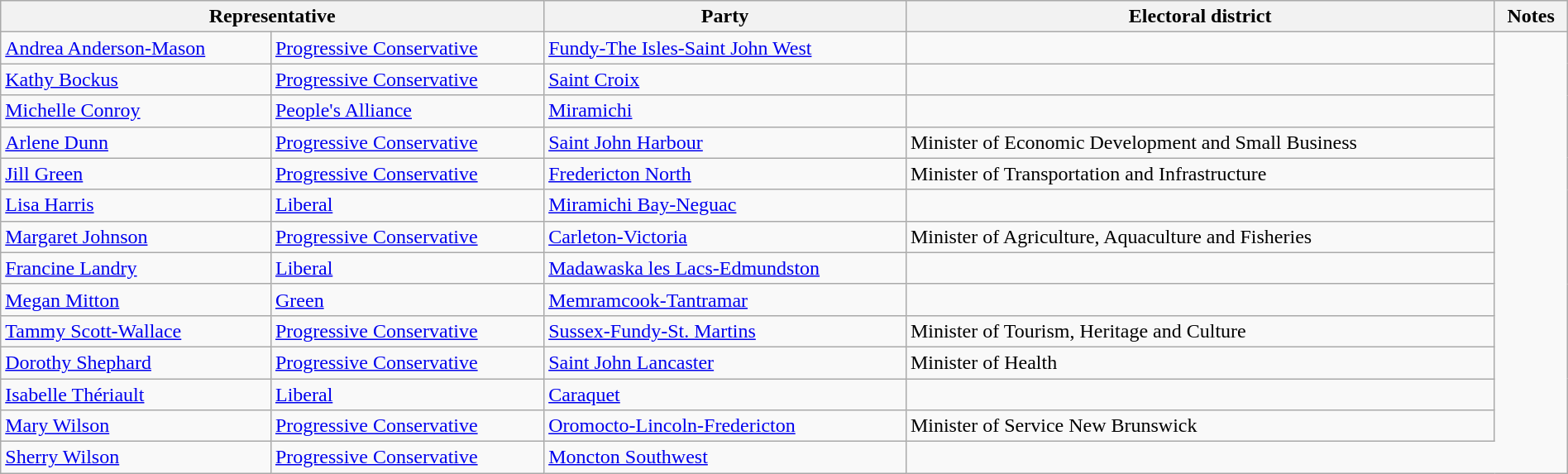<table class="wikitable" width="100%">
<tr>
<th colspan="2">Representative</th>
<th>Party</th>
<th>Electoral district</th>
<th>Notes</th>
</tr>
<tr>
<td><a href='#'>Andrea Anderson-Mason</a></td>
<td><a href='#'>Progressive Conservative</a></td>
<td><a href='#'>Fundy-The Isles-Saint John West</a></td>
<td></td>
</tr>
<tr>
<td><a href='#'>Kathy Bockus</a></td>
<td><a href='#'>Progressive Conservative</a></td>
<td><a href='#'>Saint Croix</a></td>
<td></td>
</tr>
<tr>
<td><a href='#'>Michelle Conroy</a></td>
<td><a href='#'>People's Alliance</a></td>
<td><a href='#'>Miramichi</a></td>
<td></td>
</tr>
<tr>
<td><a href='#'>Arlene Dunn</a></td>
<td><a href='#'>Progressive Conservative</a></td>
<td><a href='#'>Saint John Harbour</a></td>
<td>Minister of Economic Development and Small Business</td>
</tr>
<tr>
<td><a href='#'>Jill Green</a></td>
<td><a href='#'>Progressive Conservative</a></td>
<td><a href='#'>Fredericton North</a></td>
<td>Minister of Transportation and Infrastructure</td>
</tr>
<tr>
<td><a href='#'>Lisa Harris</a></td>
<td><a href='#'>Liberal</a></td>
<td><a href='#'>Miramichi Bay-Neguac</a></td>
<td></td>
</tr>
<tr>
<td><a href='#'>Margaret Johnson</a></td>
<td><a href='#'>Progressive Conservative</a></td>
<td><a href='#'>Carleton-Victoria</a></td>
<td>Minister of Agriculture, Aquaculture and Fisheries</td>
</tr>
<tr>
<td><a href='#'>Francine Landry</a></td>
<td><a href='#'>Liberal</a></td>
<td><a href='#'>Madawaska les Lacs-Edmundston</a></td>
<td></td>
</tr>
<tr>
<td><a href='#'>Megan Mitton</a></td>
<td><a href='#'>Green</a></td>
<td><a href='#'>Memramcook-Tantramar</a></td>
<td></td>
</tr>
<tr>
<td><a href='#'>Tammy Scott-Wallace</a></td>
<td><a href='#'>Progressive Conservative</a></td>
<td><a href='#'>Sussex-Fundy-St. Martins</a></td>
<td>Minister of Tourism, Heritage and Culture</td>
</tr>
<tr>
<td><a href='#'>Dorothy Shephard</a></td>
<td><a href='#'>Progressive Conservative</a></td>
<td><a href='#'>Saint John Lancaster</a></td>
<td>Minister of Health</td>
</tr>
<tr>
<td><a href='#'>Isabelle Thériault</a></td>
<td><a href='#'>Liberal</a></td>
<td><a href='#'>Caraquet</a></td>
<td></td>
</tr>
<tr>
<td><a href='#'>Mary Wilson</a></td>
<td><a href='#'>Progressive Conservative</a></td>
<td><a href='#'>Oromocto-Lincoln-Fredericton</a></td>
<td>Minister of Service New Brunswick</td>
</tr>
<tr>
<td><a href='#'>Sherry Wilson</a></td>
<td><a href='#'>Progressive Conservative</a></td>
<td><a href='#'>Moncton Southwest</a></td>
</tr>
</table>
